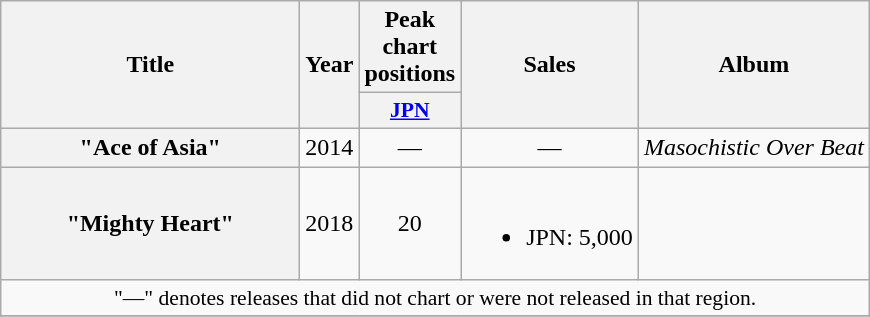<table class="wikitable plainrowheaders" style="text-align:center;">
<tr>
<th scope="col" rowspan="2" style="width:12em;">Title</th>
<th scope="col" rowspan="2">Year</th>
<th scope="col" colspan="1">Peak chart positions</th>
<th scope="col" rowspan="2">Sales<br></th>
<th scope="col" rowspan="2">Album</th>
</tr>
<tr>
<th scope="col" style="width:3em;font-size:90%;"><a href='#'>JPN</a><br></th>
</tr>
<tr>
<th scope="row">"Ace of Asia"</th>
<td>2014</td>
<td>—</td>
<td>—</td>
<td><em>Masochistic Over Beat</em></td>
</tr>
<tr>
<th scope="row">"Mighty Heart"</th>
<td>2018</td>
<td>20</td>
<td><br><ul><li>JPN: 5,000</li></ul></td>
<td></td>
</tr>
<tr>
<td colspan="5" style="font-size:90%;">"—" denotes releases that did not chart or were not released in that region.</td>
</tr>
<tr>
</tr>
</table>
